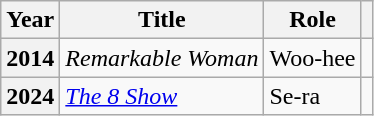<table class="wikitable plainrowheaders sortable">
<tr>
<th scope="col">Year</th>
<th scope="col">Title</th>
<th scope="col">Role</th>
<th scope="col" class="unsortable"></th>
</tr>
<tr>
<th scope="row">2014</th>
<td><em>Remarkable Woman</em></td>
<td>Woo-hee</td>
<td style="text-align:center"></td>
</tr>
<tr>
<th scope="row">2024</th>
<td><em><a href='#'>The 8 Show</a></em></td>
<td>Se-ra</td>
<td style="text-align:center"></td>
</tr>
</table>
